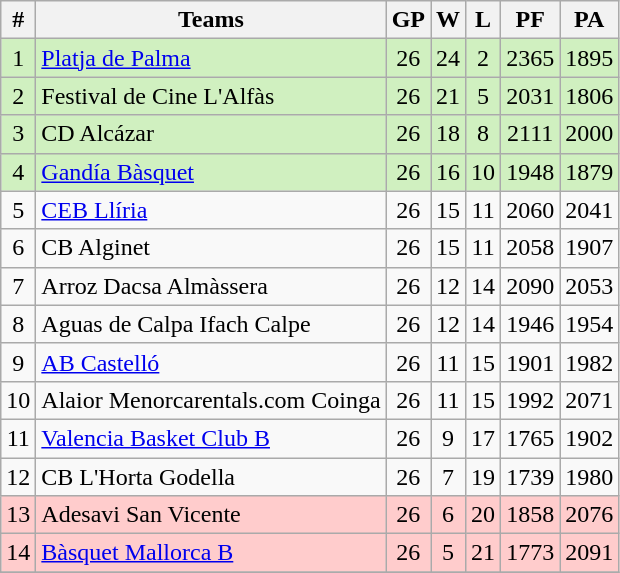<table class="wikitable" style="text-align: center;">
<tr>
<th>#</th>
<th>Teams</th>
<th>GP</th>
<th>W</th>
<th>L</th>
<th>PF</th>
<th>PA</th>
</tr>
<tr bgcolor=D0F0C0>
<td>1</td>
<td align="left"><a href='#'>Platja de Palma</a></td>
<td>26</td>
<td>24</td>
<td>2</td>
<td>2365</td>
<td>1895</td>
</tr>
<tr bgcolor=D0F0C0>
<td>2</td>
<td align="left">Festival de Cine L'Alfàs</td>
<td>26</td>
<td>21</td>
<td>5</td>
<td>2031</td>
<td>1806</td>
</tr>
<tr bgcolor=D0F0C0>
<td>3</td>
<td align="left">CD Alcázar</td>
<td>26</td>
<td>18</td>
<td>8</td>
<td>2111</td>
<td>2000</td>
</tr>
<tr bgcolor=D0F0C0>
<td>4</td>
<td align="left"><a href='#'>Gandía Bàsquet</a></td>
<td>26</td>
<td>16</td>
<td>10</td>
<td>1948</td>
<td>1879</td>
</tr>
<tr>
<td>5</td>
<td align="left"><a href='#'>CEB Llíria</a></td>
<td>26</td>
<td>15</td>
<td>11</td>
<td>2060</td>
<td>2041</td>
</tr>
<tr>
<td>6</td>
<td align="left">CB Alginet</td>
<td>26</td>
<td>15</td>
<td>11</td>
<td>2058</td>
<td>1907</td>
</tr>
<tr>
<td>7</td>
<td align="left">Arroz Dacsa Almàssera</td>
<td>26</td>
<td>12</td>
<td>14</td>
<td>2090</td>
<td>2053</td>
</tr>
<tr>
<td>8</td>
<td align="left">Aguas de Calpa Ifach Calpe</td>
<td>26</td>
<td>12</td>
<td>14</td>
<td>1946</td>
<td>1954</td>
</tr>
<tr>
<td>9</td>
<td align="left"><a href='#'>AB Castelló</a></td>
<td>26</td>
<td>11</td>
<td>15</td>
<td>1901</td>
<td>1982</td>
</tr>
<tr>
<td>10</td>
<td align="left">Alaior Menorcarentals.com Coinga</td>
<td>26</td>
<td>11</td>
<td>15</td>
<td>1992</td>
<td>2071</td>
</tr>
<tr>
<td>11</td>
<td align="left"><a href='#'>Valencia Basket Club B</a></td>
<td>26</td>
<td>9</td>
<td>17</td>
<td>1765</td>
<td>1902</td>
</tr>
<tr>
<td>12</td>
<td align="left">CB L'Horta Godella</td>
<td>26</td>
<td>7</td>
<td>19</td>
<td>1739</td>
<td>1980</td>
</tr>
<tr bgcolor=FFCCCC>
<td>13</td>
<td align="left">Adesavi San Vicente</td>
<td>26</td>
<td>6</td>
<td>20</td>
<td>1858</td>
<td>2076</td>
</tr>
<tr bgcolor=FFCCCC>
<td>14</td>
<td align="left"><a href='#'>Bàsquet Mallorca B</a></td>
<td>26</td>
<td>5</td>
<td>21</td>
<td>1773</td>
<td>2091</td>
</tr>
<tr>
</tr>
</table>
